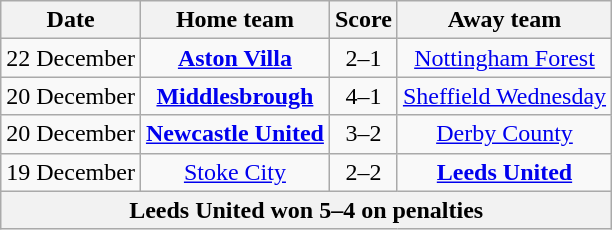<table class="wikitable" style="text-align: center">
<tr>
<th>Date</th>
<th>Home team</th>
<th>Score</th>
<th>Away team</th>
</tr>
<tr>
<td>22 December</td>
<td><strong><a href='#'>Aston Villa</a></strong></td>
<td>2–1</td>
<td><a href='#'>Nottingham Forest</a></td>
</tr>
<tr>
<td>20 December</td>
<td><strong><a href='#'>Middlesbrough</a></strong></td>
<td>4–1</td>
<td><a href='#'>Sheffield Wednesday</a></td>
</tr>
<tr>
<td>20 December</td>
<td><strong><a href='#'>Newcastle United</a></strong></td>
<td>3–2</td>
<td><a href='#'>Derby County</a></td>
</tr>
<tr>
<td>19 December</td>
<td><a href='#'>Stoke City</a></td>
<td>2–2</td>
<td><strong><a href='#'>Leeds United</a></strong></td>
</tr>
<tr>
<th colspan="5">Leeds United won 5–4 on penalties</th>
</tr>
</table>
